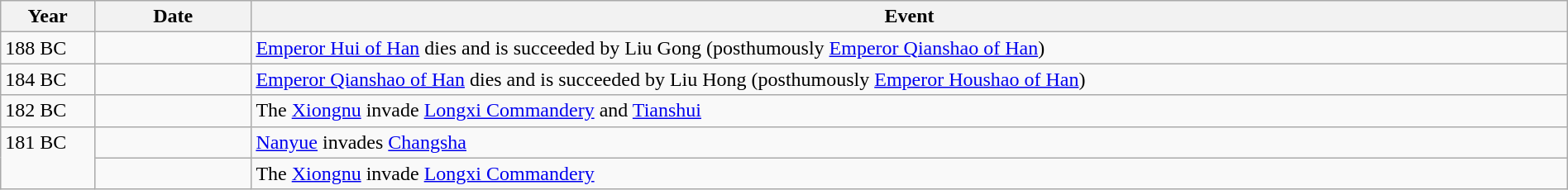<table class="wikitable" style="width:100%;">
<tr>
<th style="width:6%">Year</th>
<th style="width:10%">Date</th>
<th>Event</th>
</tr>
<tr>
<td>188 BC</td>
<td></td>
<td><a href='#'>Emperor Hui of Han</a> dies and is succeeded by Liu Gong (posthumously <a href='#'>Emperor Qianshao of Han</a>)</td>
</tr>
<tr>
<td>184 BC</td>
<td></td>
<td><a href='#'>Emperor Qianshao of Han</a> dies and is succeeded by Liu Hong (posthumously <a href='#'>Emperor Houshao of Han</a>)</td>
</tr>
<tr>
<td>182 BC</td>
<td></td>
<td>The <a href='#'>Xiongnu</a> invade <a href='#'>Longxi Commandery</a> and <a href='#'>Tianshui</a></td>
</tr>
<tr>
<td rowspan="2" style="vertical-align:top;">181 BC</td>
<td></td>
<td><a href='#'>Nanyue</a> invades <a href='#'>Changsha</a></td>
</tr>
<tr>
<td></td>
<td>The <a href='#'>Xiongnu</a> invade <a href='#'>Longxi Commandery</a></td>
</tr>
</table>
